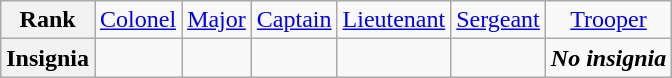<table class="wikitable">
<tr style="text-align:center;">
<th>Rank</th>
<td><a href='#'>Colonel</a></td>
<td><a href='#'>Major</a></td>
<td><a href='#'>Captain</a></td>
<td><a href='#'>Lieutenant</a></td>
<td><a href='#'>Sergeant</a></td>
<td><a href='#'>Trooper</a></td>
</tr>
<tr style="text-align:center;">
<th>Insignia</th>
<td></td>
<td></td>
<td></td>
<td></td>
<td></td>
<td><strong><em>No insignia</em></strong></td>
</tr>
</table>
